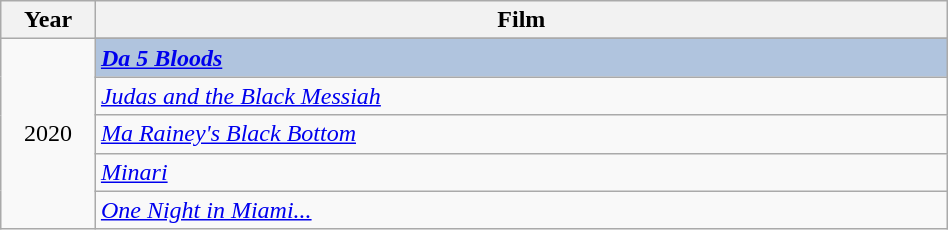<table class="wikitable" width="50%">
<tr>
<th width="10%">Year</th>
<th width="90%">Film</th>
</tr>
<tr>
<td rowspan="6" align="center">2020</td>
</tr>
<tr style="background:#B0C4DE">
<td><strong><em><a href='#'>Da 5 Bloods</a></em></strong></td>
</tr>
<tr>
<td><em><a href='#'>Judas and the Black Messiah</a></em></td>
</tr>
<tr>
<td><em><a href='#'>Ma Rainey's Black Bottom</a></em></td>
</tr>
<tr>
<td><em><a href='#'>Minari</a></em></td>
</tr>
<tr>
<td><em><a href='#'>One Night in Miami...</a></em></td>
</tr>
</table>
